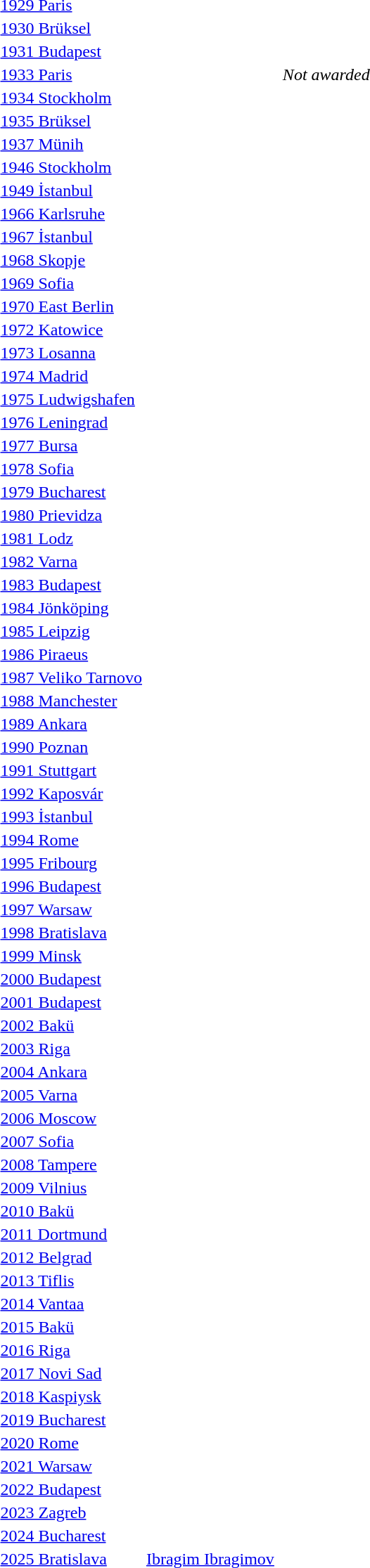<table>
<tr>
<td><a href='#'>1929 Paris</a></td>
<td></td>
<td></td>
<td></td>
</tr>
<tr>
<td><a href='#'>1930 Brüksel</a></td>
<td></td>
<td></td>
<td></td>
</tr>
<tr>
<td><a href='#'>1931 Budapest</a></td>
<td></td>
<td></td>
<td></td>
</tr>
<tr>
<td><a href='#'>1933 Paris</a></td>
<td></td>
<td></td>
<td><em>Not awarded</em></td>
</tr>
<tr>
<td><a href='#'>1934 Stockholm</a></td>
<td></td>
<td></td>
<td></td>
</tr>
<tr>
<td><a href='#'>1935 Brüksel</a></td>
<td></td>
<td></td>
<td></td>
</tr>
<tr>
<td><a href='#'>1937 Münih</a></td>
<td></td>
<td></td>
<td></td>
</tr>
<tr>
<td><a href='#'>1946 Stockholm</a></td>
<td></td>
<td></td>
<td></td>
</tr>
<tr>
<td><a href='#'>1949 İstanbul</a></td>
<td></td>
<td></td>
<td></td>
</tr>
<tr>
<td><a href='#'>1966 Karlsruhe</a></td>
<td></td>
<td></td>
<td></td>
</tr>
<tr>
<td><a href='#'>1967 İstanbul</a></td>
<td></td>
<td></td>
<td></td>
</tr>
<tr>
<td><a href='#'>1968 Skopje</a></td>
<td></td>
<td></td>
<td></td>
</tr>
<tr>
<td><a href='#'>1969 Sofia</a></td>
<td></td>
<td></td>
<td></td>
</tr>
<tr>
<td><a href='#'>1970 East Berlin</a></td>
<td></td>
<td></td>
<td></td>
</tr>
<tr>
<td><a href='#'>1972 Katowice</a></td>
<td></td>
<td></td>
<td></td>
</tr>
<tr>
<td><a href='#'>1973 Losanna</a></td>
<td></td>
<td></td>
<td></td>
</tr>
<tr>
<td><a href='#'>1974 Madrid</a></td>
<td></td>
<td></td>
<td></td>
</tr>
<tr>
<td><a href='#'>1975 Ludwigshafen</a></td>
<td></td>
<td></td>
<td></td>
</tr>
<tr>
<td><a href='#'>1976 Leningrad</a></td>
<td></td>
<td></td>
<td></td>
</tr>
<tr>
<td><a href='#'>1977 Bursa</a></td>
<td></td>
<td></td>
<td></td>
</tr>
<tr>
<td><a href='#'>1978 Sofia</a></td>
<td></td>
<td></td>
<td></td>
</tr>
<tr>
<td><a href='#'>1979 Bucharest</a></td>
<td></td>
<td></td>
<td></td>
</tr>
<tr>
<td><a href='#'>1980 Prievidza</a></td>
<td></td>
<td></td>
<td></td>
</tr>
<tr>
<td><a href='#'>1981 Lodz</a></td>
<td></td>
<td></td>
<td></td>
</tr>
<tr>
<td><a href='#'>1982 Varna</a></td>
<td></td>
<td></td>
<td></td>
</tr>
<tr>
<td><a href='#'>1983 Budapest</a></td>
<td></td>
<td></td>
<td></td>
</tr>
<tr>
<td><a href='#'>1984 Jönköping</a></td>
<td></td>
<td></td>
<td></td>
</tr>
<tr>
<td><a href='#'>1985 Leipzig</a></td>
<td></td>
<td></td>
<td></td>
</tr>
<tr>
<td><a href='#'>1986 Piraeus</a></td>
<td></td>
<td></td>
<td></td>
</tr>
<tr>
<td><a href='#'>1987 Veliko Tarnovo</a></td>
<td></td>
<td></td>
<td></td>
</tr>
<tr>
<td><a href='#'>1988 Manchester</a></td>
<td></td>
<td></td>
<td></td>
</tr>
<tr>
<td><a href='#'>1989 Ankara</a></td>
<td></td>
<td></td>
<td></td>
</tr>
<tr>
<td><a href='#'>1990 Poznan</a></td>
<td></td>
<td></td>
<td></td>
</tr>
<tr>
<td><a href='#'>1991 Stuttgart</a></td>
<td></td>
<td></td>
<td></td>
</tr>
<tr>
<td><a href='#'>1992 Kaposvár</a></td>
<td></td>
<td></td>
<td></td>
</tr>
<tr>
<td><a href='#'>1993 İstanbul</a></td>
<td></td>
<td></td>
<td></td>
</tr>
<tr>
<td><a href='#'>1994 Rome</a></td>
<td></td>
<td></td>
<td></td>
</tr>
<tr>
<td><a href='#'>1995 Fribourg</a></td>
<td></td>
<td></td>
<td></td>
</tr>
<tr>
<td><a href='#'>1996 Budapest</a></td>
<td></td>
<td></td>
<td></td>
</tr>
<tr>
<td><a href='#'>1997 Warsaw</a></td>
<td></td>
<td></td>
<td></td>
</tr>
<tr>
<td><a href='#'>1998 Bratislava</a></td>
<td></td>
<td></td>
<td></td>
</tr>
<tr>
<td><a href='#'>1999 Minsk</a></td>
<td></td>
<td></td>
<td></td>
</tr>
<tr>
<td><a href='#'>2000 Budapest</a></td>
<td></td>
<td></td>
<td></td>
</tr>
<tr>
<td><a href='#'>2001 Budapest</a></td>
<td></td>
<td></td>
<td></td>
</tr>
<tr>
<td><a href='#'>2002 Bakü</a></td>
<td></td>
<td></td>
<td></td>
</tr>
<tr>
<td><a href='#'>2003 Riga</a></td>
<td></td>
<td></td>
<td></td>
</tr>
<tr>
<td><a href='#'>2004 Ankara</a></td>
<td></td>
<td></td>
<td></td>
</tr>
<tr>
<td rowspan=2><a href='#'>2005 Varna</a></td>
<td rowspan=2></td>
<td rowspan=2></td>
<td></td>
</tr>
<tr>
<td></td>
</tr>
<tr>
<td rowspan=2><a href='#'>2006 Moscow</a></td>
<td rowspan=2></td>
<td rowspan=2></td>
<td></td>
</tr>
<tr>
<td></td>
</tr>
<tr>
<td rowspan=2><a href='#'>2007 Sofia</a></td>
<td rowspan=2></td>
<td rowspan=2></td>
<td></td>
</tr>
<tr>
<td></td>
</tr>
<tr>
<td rowspan=2><a href='#'>2008 Tampere</a></td>
<td rowspan=2></td>
<td rowspan=2></td>
<td></td>
</tr>
<tr>
<td></td>
</tr>
<tr>
<td rowspan=2><a href='#'>2009 Vilnius</a></td>
<td rowspan=2></td>
<td rowspan=2></td>
<td></td>
</tr>
<tr>
<td></td>
</tr>
<tr>
<td rowspan=2><a href='#'>2010 Bakü</a></td>
<td rowspan=2></td>
<td rowspan=2></td>
<td></td>
</tr>
<tr>
<td></td>
</tr>
<tr>
<td rowspan=2><a href='#'>2011 Dortmund</a></td>
<td rowspan=2></td>
<td rowspan=2></td>
<td></td>
</tr>
<tr>
<td></td>
</tr>
<tr>
<td rowspan=2><a href='#'>2012 Belgrad</a></td>
<td rowspan=2></td>
<td rowspan=2></td>
<td></td>
</tr>
<tr>
<td></td>
</tr>
<tr>
<td rowspan=2><a href='#'>2013 Tiflis</a></td>
<td rowspan=2></td>
<td rowspan=2></td>
<td></td>
</tr>
<tr>
<td></td>
</tr>
<tr>
<td rowspan=2><a href='#'>2014 Vantaa</a></td>
<td rowspan=2></td>
<td rowspan=2></td>
<td></td>
</tr>
<tr>
<td></td>
</tr>
<tr>
<td rowspan=2><a href='#'>2015 Bakü</a></td>
<td rowspan=2></td>
<td rowspan=2></td>
<td></td>
</tr>
<tr>
<td></td>
</tr>
<tr>
<td rowspan=2><a href='#'>2016 Riga</a></td>
<td rowspan=2></td>
<td rowspan=2></td>
<td></td>
</tr>
<tr>
<td></td>
</tr>
<tr>
<td rowspan=2><a href='#'>2017 Novi Sad</a></td>
<td rowspan=2></td>
<td rowspan=2></td>
<td></td>
</tr>
<tr>
<td></td>
</tr>
<tr>
<td rowspan=2><a href='#'>2018 Kaspiysk</a></td>
<td rowspan=2></td>
<td rowspan=2></td>
<td></td>
</tr>
<tr>
<td></td>
</tr>
<tr>
<td rowspan=2><a href='#'>2019 Bucharest</a></td>
<td rowspan=2></td>
<td rowspan=2></td>
<td></td>
</tr>
<tr>
<td></td>
</tr>
<tr>
<td rowspan=2><a href='#'>2020 Rome</a></td>
<td rowspan=2></td>
<td rowspan=2></td>
<td></td>
</tr>
<tr>
<td></td>
</tr>
<tr>
<td rowspan=2><a href='#'>2021 Warsaw</a></td>
<td rowspan=2></td>
<td rowspan=2></td>
<td></td>
</tr>
<tr>
<td></td>
</tr>
<tr>
<td rowspan=2><a href='#'>2022 Budapest</a></td>
<td rowspan=2></td>
<td rowspan=2></td>
<td></td>
</tr>
<tr>
<td></td>
</tr>
<tr>
<td rowspan=2><a href='#'>2023 Zagreb</a></td>
<td rowspan=2></td>
<td rowspan=2></td>
<td></td>
</tr>
<tr>
<td></td>
</tr>
<tr>
<td rowspan=2><a href='#'>2024 Bucharest</a></td>
<td rowspan=2></td>
<td rowspan=2></td>
<td></td>
</tr>
<tr>
<td></td>
</tr>
<tr>
<td rowspan=2><a href='#'>2025 Bratislava</a></td>
<td rowspan=2> <a href='#'>Ibragim Ibragimov</a> </td>
<td rowspan=2></td>
<td></td>
</tr>
<tr>
<td></td>
</tr>
</table>
